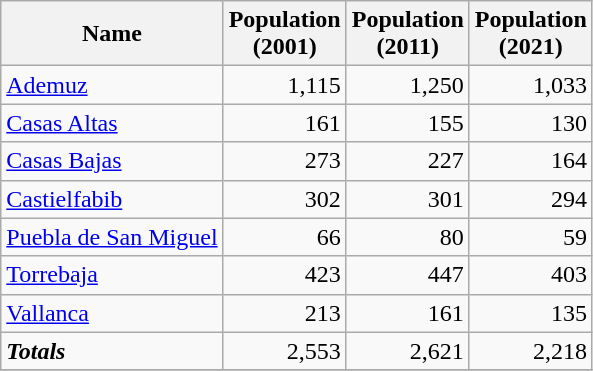<table class="wikitable sortable">
<tr>
<th><strong>Name</strong></th>
<th><strong>Population<br>(2001)</strong></th>
<th><strong>Population<br>(2011)</strong></th>
<th><strong>Population<br>(2021)</strong></th>
</tr>
<tr>
<td><a href='#'>Ademuz</a></td>
<td align=right>1,115</td>
<td align=right>1,250</td>
<td align=right>1,033</td>
</tr>
<tr>
<td><a href='#'>Casas Altas</a></td>
<td align=right>161</td>
<td align=right>155</td>
<td align=right>130</td>
</tr>
<tr>
<td><a href='#'>Casas Bajas</a></td>
<td align=right>273</td>
<td align=right>227</td>
<td align=right>164</td>
</tr>
<tr>
<td><a href='#'>Castielfabib</a></td>
<td align=right>302</td>
<td align=right>301</td>
<td align=right>294</td>
</tr>
<tr>
<td><a href='#'>Puebla de San Miguel</a></td>
<td align=right>66</td>
<td align=right>80</td>
<td align=right>59</td>
</tr>
<tr>
<td><a href='#'>Torrebaja</a></td>
<td align=right>423</td>
<td align=right>447</td>
<td align=right>403</td>
</tr>
<tr>
<td><a href='#'>Vallanca</a></td>
<td align=right>213</td>
<td align=right>161</td>
<td align=right>135</td>
</tr>
<tr>
<td><strong><em>Totals</em></strong></td>
<td align=right>2,553</td>
<td align=right>2,621</td>
<td align=right>2,218</td>
</tr>
<tr>
</tr>
</table>
